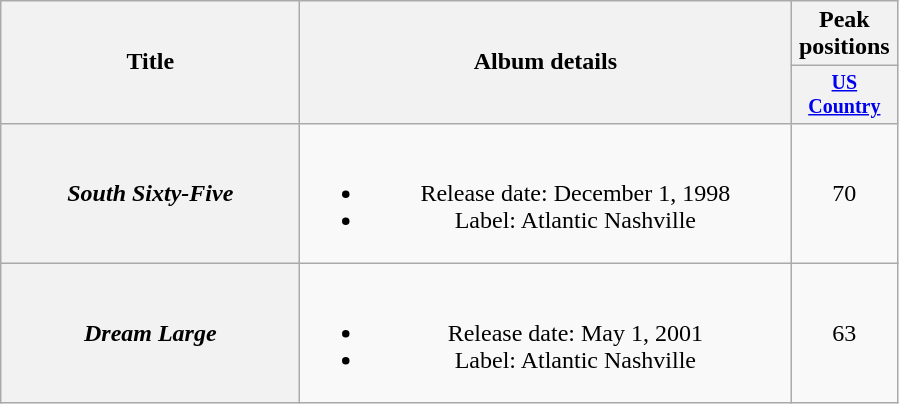<table class="wikitable plainrowheaders" style="text-align:center;">
<tr>
<th rowspan="2" style="width:12em;">Title</th>
<th rowspan="2" style="width:20em;">Album details</th>
<th colspan="1">Peak positions</th>
</tr>
<tr style="font-size:smaller;">
<th width="65"><a href='#'>US Country</a></th>
</tr>
<tr>
<th scope="row"><em>South Sixty-Five</em></th>
<td><br><ul><li>Release date: December 1, 1998</li><li>Label: Atlantic Nashville</li></ul></td>
<td>70</td>
</tr>
<tr>
<th scope="row"><em>Dream Large</em></th>
<td><br><ul><li>Release date: May 1, 2001</li><li>Label: Atlantic Nashville</li></ul></td>
<td>63</td>
</tr>
</table>
